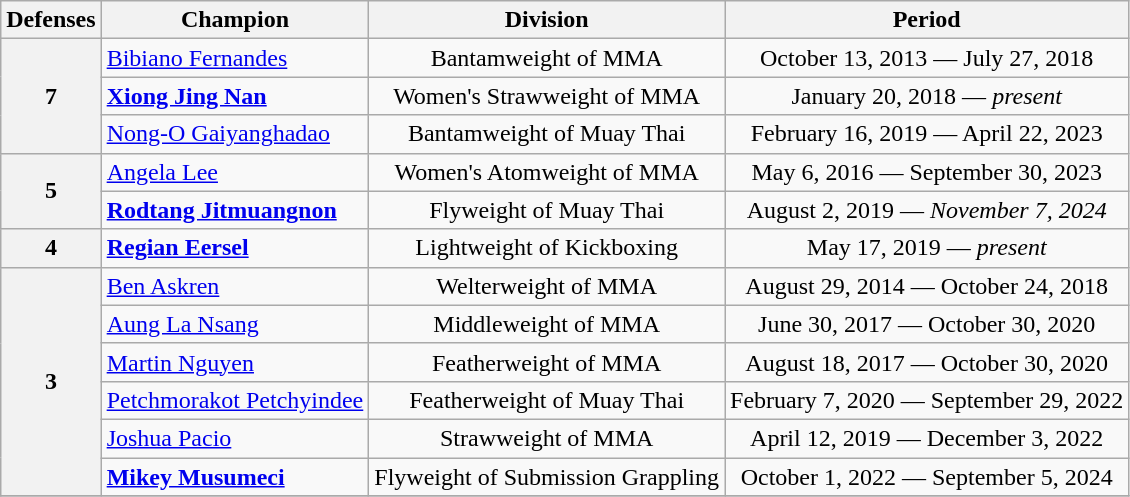<table class="wikitable">
<tr>
<th>Defenses</th>
<th>Champion</th>
<th>Division</th>
<th>Period</th>
</tr>
<tr>
<th rowspan="3">7</th>
<td> <a href='#'>Bibiano Fernandes</a></td>
<td align=center>Bantamweight of MMA</td>
<td align=center>October 13, 2013 — July 27, 2018</td>
</tr>
<tr>
<td> <strong><a href='#'>Xiong Jing Nan</a></strong></td>
<td align=center>Women's Strawweight of MMA</td>
<td align=center>January 20, 2018 — <em>present</em></td>
</tr>
<tr>
<td> <a href='#'>Nong-O Gaiyanghadao</a></td>
<td align=center>Bantamweight of Muay Thai</td>
<td align=center>February 16, 2019 — April 22, 2023</td>
</tr>
<tr>
<th rowspan="2">5</th>
<td> <a href='#'>Angela Lee</a></td>
<td align=center>Women's Atomweight of MMA</td>
<td align=center>May 6, 2016 — September 30, 2023</td>
</tr>
<tr>
<td> <strong><a href='#'>Rodtang Jitmuangnon</a></strong></td>
<td align=center>Flyweight of Muay Thai</td>
<td align=center>August 2, 2019 — <em>November 7, 2024</em></td>
</tr>
<tr>
<th rowspan="1">4</th>
<td> <strong><a href='#'>Regian Eersel</a></strong></td>
<td align=center>Lightweight of Kickboxing</td>
<td align=center>May 17, 2019 — <em>present</em></td>
</tr>
<tr>
<th rowspan="6">3</th>
<td> <a href='#'>Ben Askren</a></td>
<td align=center>Welterweight of MMA</td>
<td align=center>August 29, 2014 — October 24, 2018</td>
</tr>
<tr>
<td> <a href='#'>Aung La Nsang</a></td>
<td align=center>Middleweight of MMA</td>
<td align=center>June 30, 2017 — October 30, 2020</td>
</tr>
<tr>
<td> <a href='#'>Martin Nguyen</a></td>
<td align=center>Featherweight of MMA</td>
<td align=center>August 18, 2017 — October 30, 2020</td>
</tr>
<tr>
<td> <a href='#'>Petchmorakot Petchyindee</a></td>
<td align=center>Featherweight of Muay Thai</td>
<td align=center>February 7, 2020 — September 29, 2022</td>
</tr>
<tr>
<td> <a href='#'>Joshua Pacio</a></td>
<td align=center>Strawweight of MMA</td>
<td align=center>April 12, 2019 — December 3, 2022</td>
</tr>
<tr>
<td> <strong><a href='#'>Mikey Musumeci</a></strong></td>
<td align=center>Flyweight of Submission Grappling</td>
<td align=center>October 1, 2022 — September 5, 2024</td>
</tr>
<tr>
</tr>
</table>
